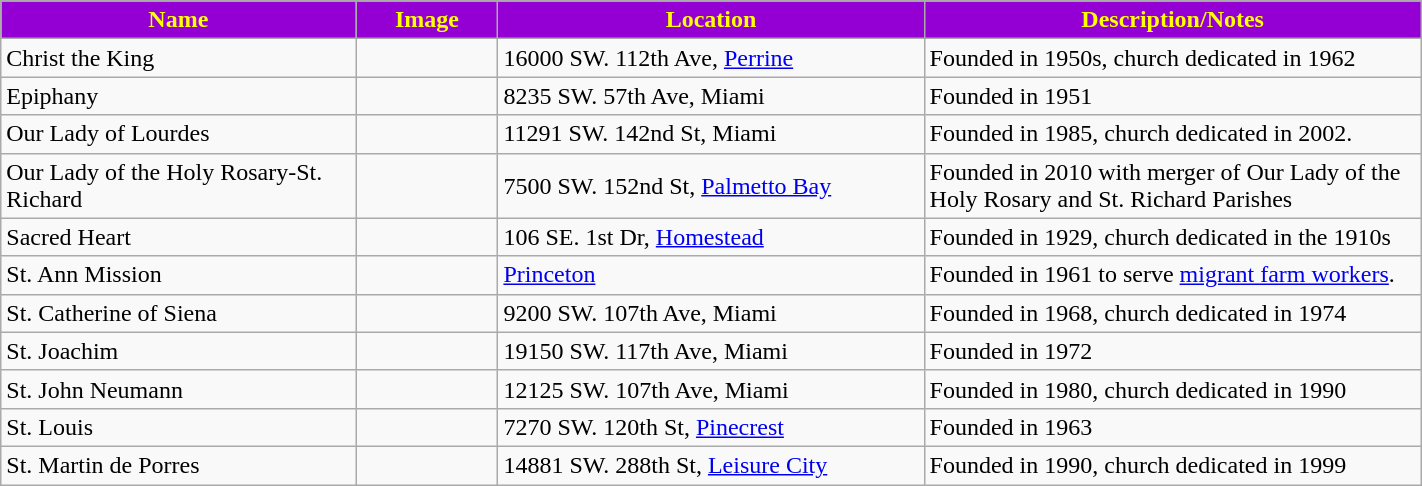<table class="wikitable sortable" style="width:75%">
<tr>
<th style="background:darkviolet; color:yellow;" width="25%"><strong>Name</strong></th>
<th style="background:darkviolet; color:yellow;" width="10%"><strong>Image</strong></th>
<th style="background:darkviolet; color:yellow;" width="30%"><strong>Location</strong></th>
<th style="background:darkviolet; color:yellow;" width="35%"><strong>Description/Notes</strong></th>
</tr>
<tr>
<td>Christ the King</td>
<td></td>
<td>16000 SW. 112th Ave, <a href='#'>Perrine</a></td>
<td>Founded in 1950s, church dedicated in 1962</td>
</tr>
<tr>
<td>Epiphany</td>
<td></td>
<td>8235 SW. 57th Ave, Miami</td>
<td>Founded in 1951</td>
</tr>
<tr>
<td>Our Lady of Lourdes</td>
<td></td>
<td>11291 SW. 142nd St, Miami</td>
<td>Founded in 1985, church dedicated in 2002.</td>
</tr>
<tr>
<td>Our Lady of the Holy Rosary-St. Richard</td>
<td></td>
<td>7500 SW. 152nd St, <a href='#'>Palmetto Bay</a></td>
<td>Founded in 2010 with merger of Our Lady of the Holy Rosary and St. Richard Parishes</td>
</tr>
<tr>
<td>Sacred Heart</td>
<td></td>
<td>106 SE. 1st Dr, <a href='#'>Homestead</a></td>
<td>Founded in 1929, church dedicated in the 1910s</td>
</tr>
<tr>
<td>St. Ann Mission</td>
<td></td>
<td><a href='#'>Princeton</a></td>
<td>Founded in 1961 to serve <a href='#'>migrant farm workers</a>.</td>
</tr>
<tr>
<td>St. Catherine of Siena</td>
<td></td>
<td>9200 SW. 107th Ave, Miami</td>
<td>Founded in 1968, church dedicated in 1974</td>
</tr>
<tr>
<td>St. Joachim</td>
<td></td>
<td>19150 SW. 117th Ave, Miami</td>
<td>Founded in 1972</td>
</tr>
<tr>
<td>St. John Neumann</td>
<td></td>
<td>12125 SW. 107th Ave, Miami</td>
<td>Founded in 1980, church dedicated in 1990</td>
</tr>
<tr>
<td>St. Louis</td>
<td></td>
<td>7270 SW. 120th St, <a href='#'>Pinecrest</a></td>
<td>Founded in 1963</td>
</tr>
<tr>
<td>St. Martin de Porres</td>
<td></td>
<td>14881 SW. 288th St, <a href='#'>Leisure City</a></td>
<td>Founded in 1990, church dedicated in 1999</td>
</tr>
</table>
